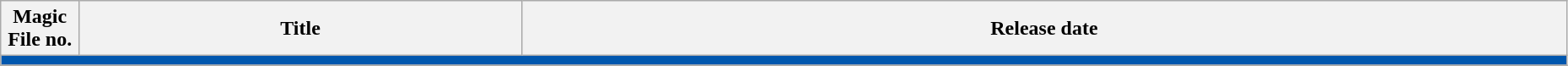<table class="wikitable" border="1" style="width:98%;">
<tr>
<th width="5%">Magic File no.</th>
<th>Title</th>
<th>Release date</th>
</tr>
<tr>
<td colspan=4 bgcolor="#0057AE"></td>
</tr>
<tr>
</tr>
</table>
